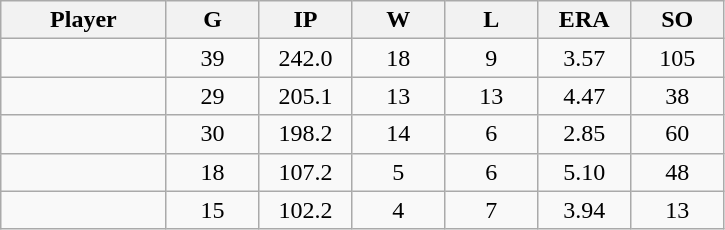<table class="wikitable sortable">
<tr>
<th bgcolor="#DDDDFF" width="16%">Player</th>
<th bgcolor="#DDDDFF" width="9%">G</th>
<th bgcolor="#DDDDFF" width="9%">IP</th>
<th bgcolor="#DDDDFF" width="9%">W</th>
<th bgcolor="#DDDDFF" width="9%">L</th>
<th bgcolor="#DDDDFF" width="9%">ERA</th>
<th bgcolor="#DDDDFF" width="9%">SO</th>
</tr>
<tr align="center">
<td></td>
<td>39</td>
<td>242.0</td>
<td>18</td>
<td>9</td>
<td>3.57</td>
<td>105</td>
</tr>
<tr align="center">
<td></td>
<td>29</td>
<td>205.1</td>
<td>13</td>
<td>13</td>
<td>4.47</td>
<td>38</td>
</tr>
<tr align="center">
<td></td>
<td>30</td>
<td>198.2</td>
<td>14</td>
<td>6</td>
<td>2.85</td>
<td>60</td>
</tr>
<tr align="center">
<td></td>
<td>18</td>
<td>107.2</td>
<td>5</td>
<td>6</td>
<td>5.10</td>
<td>48</td>
</tr>
<tr align="center">
<td></td>
<td>15</td>
<td>102.2</td>
<td>4</td>
<td>7</td>
<td>3.94</td>
<td>13</td>
</tr>
</table>
